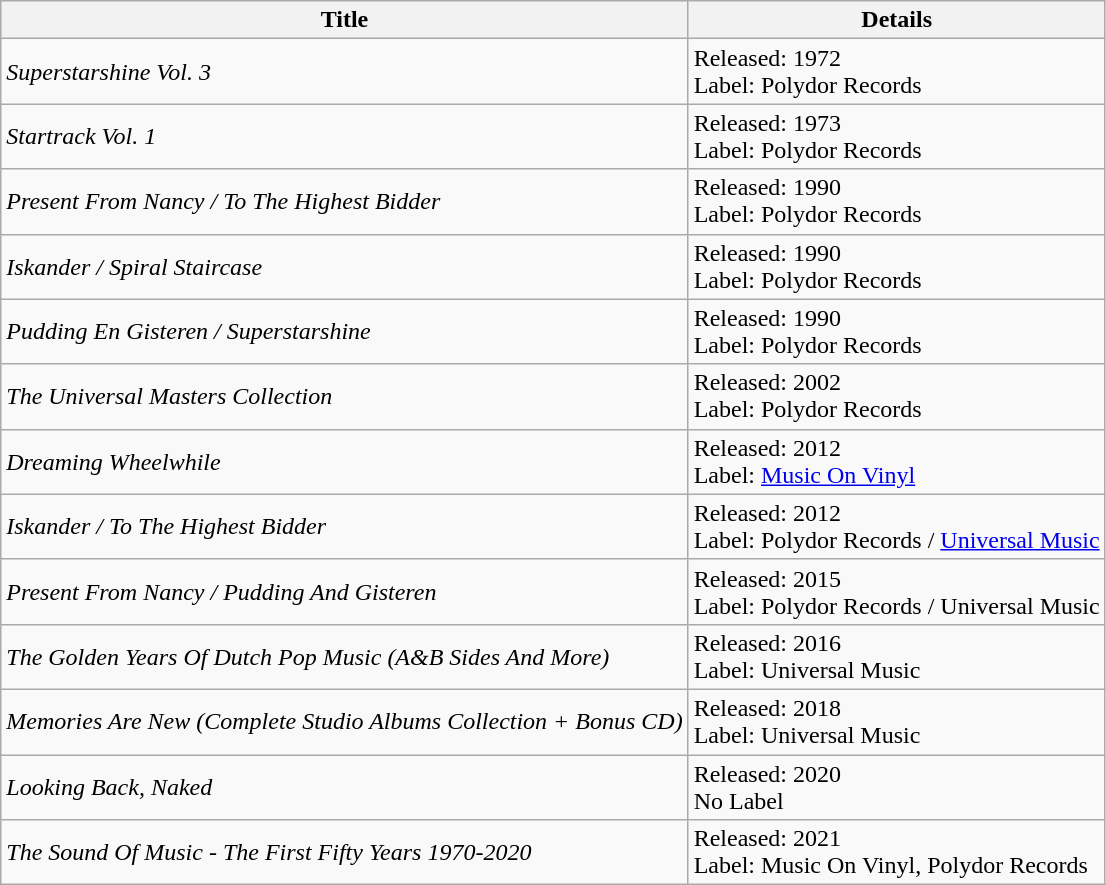<table class="wikitable">
<tr>
<th>Title</th>
<th>Details</th>
</tr>
<tr>
<td><em>Superstarshine Vol. 3</em></td>
<td>Released: 1972<br>Label: Polydor Records</td>
</tr>
<tr>
<td><em>Startrack Vol. 1</em></td>
<td>Released: 1973<br>Label: Polydor Records</td>
</tr>
<tr>
<td><em>Present From Nancy / To The Highest Bidder</em></td>
<td>Released: 1990<br>Label: Polydor Records</td>
</tr>
<tr>
<td><em>Iskander / Spiral Staircase</em></td>
<td>Released: 1990<br>Label: Polydor Records</td>
</tr>
<tr>
<td><em>Pudding En Gisteren / Superstarshine</em></td>
<td>Released: 1990<br>Label: Polydor Records</td>
</tr>
<tr>
<td><em>The Universal Masters Collection</em></td>
<td>Released: 2002<br>Label: Polydor Records</td>
</tr>
<tr>
<td><em>Dreaming Wheelwhile</em></td>
<td>Released: 2012<br>Label: <a href='#'>Music On Vinyl</a></td>
</tr>
<tr>
<td><em>Iskander / To The Highest Bidder</em></td>
<td>Released: 2012<br>Label: Polydor Records / <a href='#'>Universal Music</a></td>
</tr>
<tr>
<td><em>Present From Nancy / Pudding And Gisteren</em></td>
<td>Released: 2015<br>Label: Polydor Records / Universal Music</td>
</tr>
<tr>
<td><em>The Golden Years Of Dutch Pop Music (A&B Sides And More)</em></td>
<td>Released: 2016<br>Label: Universal Music</td>
</tr>
<tr>
<td><em>Memories Are New (Complete Studio Albums Collection + Bonus CD)</em></td>
<td>Released: 2018<br>Label: Universal Music</td>
</tr>
<tr>
<td><em>Looking Back, Naked</em></td>
<td>Released: 2020<br>No Label</td>
</tr>
<tr>
<td><em>The Sound Of Music - The First Fifty Years 1970-2020</em></td>
<td>Released: 2021<br>Label: Music On Vinyl, Polydor Records</td>
</tr>
</table>
